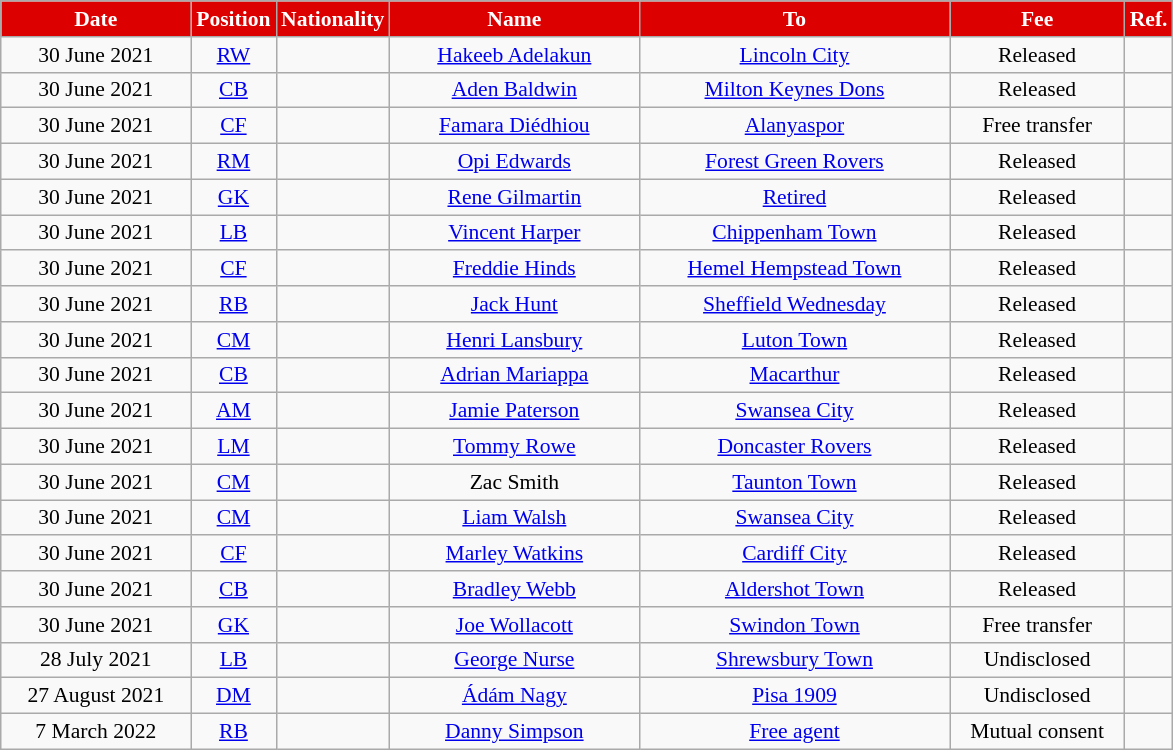<table class="wikitable"  style="text-align:center; font-size:90%; ">
<tr>
<th style="background:#DD0000; color:#FFFFFF; width:120px;">Date</th>
<th style="background:#DD0000; color:#FFFFFF; width:50px;">Position</th>
<th style="background:#DD0000; color:#FFFFFF; width:50px;">Nationality</th>
<th style="background:#DD0000; color:#FFFFFF; width:160px;">Name</th>
<th style="background:#DD0000; color:#FFFFFF; width:200px;">To</th>
<th style="background:#DD0000; color:#FFFFFF; width:110px;">Fee</th>
<th style="background:#DD0000; color:#FFFFFF; width:25px;">Ref.</th>
</tr>
<tr>
<td>30 June 2021</td>
<td><a href='#'>RW</a></td>
<td></td>
<td><a href='#'>Hakeeb Adelakun</a></td>
<td> <a href='#'>Lincoln City</a></td>
<td>Released</td>
<td></td>
</tr>
<tr>
<td>30 June 2021</td>
<td><a href='#'>CB</a></td>
<td></td>
<td><a href='#'>Aden Baldwin</a></td>
<td> <a href='#'>Milton Keynes Dons</a></td>
<td>Released</td>
<td></td>
</tr>
<tr>
<td>30 June 2021</td>
<td><a href='#'>CF</a></td>
<td></td>
<td><a href='#'>Famara Diédhiou</a></td>
<td> <a href='#'>Alanyaspor</a></td>
<td>Free transfer</td>
<td></td>
</tr>
<tr>
<td>30 June 2021</td>
<td><a href='#'>RM</a></td>
<td></td>
<td><a href='#'>Opi Edwards</a></td>
<td> <a href='#'>Forest Green Rovers</a></td>
<td>Released</td>
<td></td>
</tr>
<tr>
<td>30 June 2021</td>
<td><a href='#'>GK</a></td>
<td></td>
<td><a href='#'>Rene Gilmartin</a></td>
<td><a href='#'>Retired</a></td>
<td>Released</td>
<td></td>
</tr>
<tr>
<td>30 June 2021</td>
<td><a href='#'>LB</a></td>
<td></td>
<td><a href='#'>Vincent Harper</a></td>
<td> <a href='#'>Chippenham Town</a></td>
<td>Released</td>
<td></td>
</tr>
<tr>
<td>30 June 2021</td>
<td><a href='#'>CF</a></td>
<td></td>
<td><a href='#'>Freddie Hinds</a></td>
<td> <a href='#'>Hemel Hempstead Town</a></td>
<td>Released</td>
<td></td>
</tr>
<tr>
<td>30 June 2021</td>
<td><a href='#'>RB</a></td>
<td></td>
<td><a href='#'>Jack Hunt</a></td>
<td> <a href='#'>Sheffield Wednesday</a></td>
<td>Released</td>
<td></td>
</tr>
<tr>
<td>30 June 2021</td>
<td><a href='#'>CM</a></td>
<td></td>
<td><a href='#'>Henri Lansbury</a></td>
<td> <a href='#'>Luton Town</a></td>
<td>Released</td>
<td></td>
</tr>
<tr>
<td>30 June 2021</td>
<td><a href='#'>CB</a></td>
<td></td>
<td><a href='#'>Adrian Mariappa</a></td>
<td> <a href='#'>Macarthur</a></td>
<td>Released</td>
<td></td>
</tr>
<tr>
<td>30 June 2021</td>
<td><a href='#'>AM</a></td>
<td></td>
<td><a href='#'>Jamie Paterson</a></td>
<td> <a href='#'>Swansea City</a></td>
<td>Released</td>
<td></td>
</tr>
<tr>
<td>30 June 2021</td>
<td><a href='#'>LM</a></td>
<td></td>
<td><a href='#'>Tommy Rowe</a></td>
<td> <a href='#'>Doncaster Rovers</a></td>
<td>Released</td>
<td></td>
</tr>
<tr>
<td>30 June 2021</td>
<td><a href='#'>CM</a></td>
<td></td>
<td>Zac Smith</td>
<td> <a href='#'>Taunton Town</a></td>
<td>Released</td>
<td></td>
</tr>
<tr>
<td>30 June 2021</td>
<td><a href='#'>CM</a></td>
<td></td>
<td><a href='#'>Liam Walsh</a></td>
<td> <a href='#'>Swansea City</a></td>
<td>Released</td>
<td></td>
</tr>
<tr>
<td>30 June 2021</td>
<td><a href='#'>CF</a></td>
<td></td>
<td><a href='#'>Marley Watkins</a></td>
<td> <a href='#'>Cardiff City</a></td>
<td>Released</td>
<td></td>
</tr>
<tr>
<td>30 June 2021</td>
<td><a href='#'>CB</a></td>
<td></td>
<td><a href='#'>Bradley Webb</a></td>
<td> <a href='#'>Aldershot Town</a></td>
<td>Released</td>
<td></td>
</tr>
<tr>
<td>30 June 2021</td>
<td><a href='#'>GK</a></td>
<td></td>
<td><a href='#'>Joe Wollacott</a></td>
<td> <a href='#'>Swindon Town</a></td>
<td>Free transfer</td>
<td></td>
</tr>
<tr>
<td>28 July 2021</td>
<td><a href='#'>LB</a></td>
<td></td>
<td><a href='#'>George Nurse</a></td>
<td> <a href='#'>Shrewsbury Town</a></td>
<td>Undisclosed</td>
<td></td>
</tr>
<tr>
<td>27 August 2021</td>
<td><a href='#'>DM</a></td>
<td></td>
<td><a href='#'>Ádám Nagy</a></td>
<td> <a href='#'>Pisa 1909</a></td>
<td>Undisclosed</td>
<td></td>
</tr>
<tr>
<td>7 March 2022</td>
<td><a href='#'>RB</a></td>
<td></td>
<td><a href='#'>Danny Simpson</a></td>
<td> <a href='#'>Free agent</a></td>
<td>Mutual consent</td>
<td></td>
</tr>
</table>
